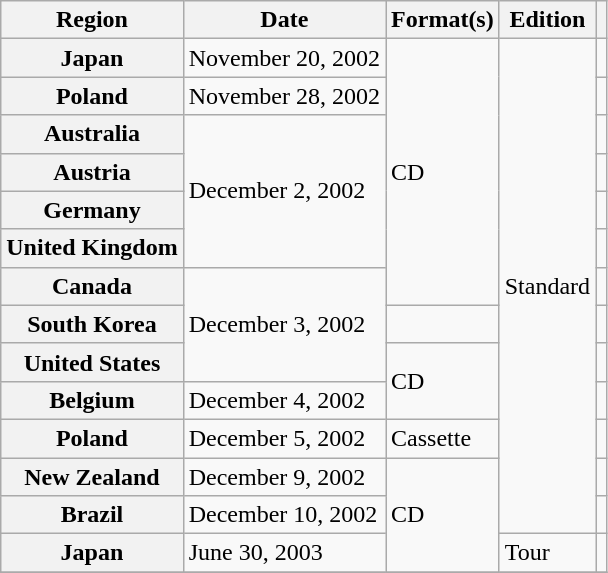<table class="wikitable plainrowheaders">
<tr>
<th scope="col">Region</th>
<th scope="col">Date</th>
<th scope="col">Format(s)</th>
<th scope="col">Edition</th>
<th scope="col"></th>
</tr>
<tr>
<th scope="row">Japan</th>
<td>November 20, 2002</td>
<td rowspan="7">CD</td>
<td rowspan="13">Standard</td>
<td></td>
</tr>
<tr>
<th scope="row">Poland</th>
<td>November 28, 2002</td>
<td></td>
</tr>
<tr>
<th scope="row">Australia</th>
<td rowspan="4">December 2, 2002</td>
<td></td>
</tr>
<tr>
<th scope="row">Austria</th>
<td></td>
</tr>
<tr>
<th scope="row">Germany</th>
<td></td>
</tr>
<tr>
<th scope="row">United Kingdom</th>
<td></td>
</tr>
<tr>
<th scope="row">Canada</th>
<td rowspan="3">December 3, 2002</td>
<td></td>
</tr>
<tr>
<th scope="row">South Korea</th>
<td></td>
<td></td>
</tr>
<tr>
<th scope="row">United States</th>
<td rowspan="2">CD</td>
<td></td>
</tr>
<tr>
<th scope="row">Belgium</th>
<td>December 4, 2002</td>
<td></td>
</tr>
<tr>
<th scope="row">Poland</th>
<td>December 5, 2002</td>
<td>Cassette</td>
<td></td>
</tr>
<tr>
<th scope="row">New Zealand</th>
<td>December 9, 2002</td>
<td rowspan="3">CD</td>
<td></td>
</tr>
<tr>
<th scope="row">Brazil</th>
<td>December 10, 2002</td>
<td></td>
</tr>
<tr>
<th scope="row">Japan</th>
<td>June 30, 2003</td>
<td>Tour</td>
<td></td>
</tr>
<tr>
</tr>
</table>
